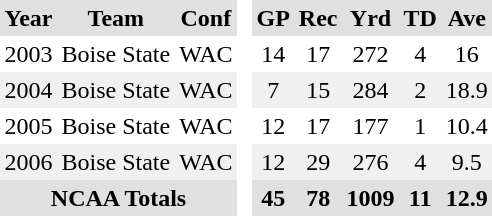<table BORDER="0" CELLPADDING="3" CELLSPACING="0">
<tr ALIGN="center" bgcolor="#e0e0e0">
<th>Year</th>
<th>Team</th>
<th>Conf</th>
<th ALIGN="center" rowspan="99" bgcolor="#ffffff"> </th>
<th>GP</th>
<th>Rec</th>
<th>Yrd</th>
<th>TD</th>
<th>Ave</th>
</tr>
<tr ALIGN="center">
<td>2003</td>
<td>Boise State</td>
<td>WAC</td>
<td>14</td>
<td>17</td>
<td>272</td>
<td>4</td>
<td>16</td>
</tr>
<tr ALIGN="center" bgcolor="#f0f0f0">
<td>2004</td>
<td>Boise State</td>
<td>WAC</td>
<td>7</td>
<td>15</td>
<td>284</td>
<td>2</td>
<td>18.9</td>
</tr>
<tr ALIGN="center">
<td>2005</td>
<td>Boise State</td>
<td>WAC</td>
<td>12</td>
<td>17</td>
<td>177</td>
<td>1</td>
<td>10.4</td>
</tr>
<tr ALIGN="center" bgcolor="#f0f0f0">
<td>2006</td>
<td>Boise State</td>
<td>WAC</td>
<td>12</td>
<td>29</td>
<td>276</td>
<td>4</td>
<td>9.5</td>
</tr>
<tr ALIGN="center" bgcolor="#e0e0e0">
<th colspan="3">NCAA Totals</th>
<th>45</th>
<th>78</th>
<th>1009</th>
<th>11</th>
<th>12.9</th>
</tr>
</table>
